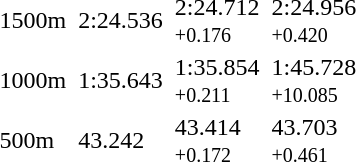<table>
<tr>
<td>1500m</td>
<td></td>
<td>2:24.536</td>
<td></td>
<td>2:24.712<br><small>+0.176</small></td>
<td></td>
<td>2:24.956<br><small>+0.420</small></td>
</tr>
<tr>
<td>1000m</td>
<td></td>
<td>1:35.643</td>
<td></td>
<td>1:35.854<br><small>+0.211</small></td>
<td></td>
<td>1:45.728<br><small>+10.085</small></td>
</tr>
<tr>
<td>500m</td>
<td></td>
<td>43.242</td>
<td></td>
<td>43.414<br><small>+0.172</small></td>
<td></td>
<td>43.703<br><small>+0.461</small></td>
</tr>
</table>
